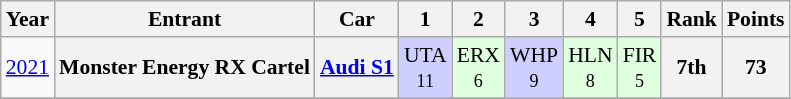<table class="wikitable" style="text-align: center; font-size: 90%;">
<tr>
<th>Year</th>
<th>Entrant</th>
<th>Car</th>
<th>1</th>
<th>2</th>
<th>3</th>
<th>4</th>
<th>5</th>
<th>Rank</th>
<th>Points</th>
</tr>
<tr>
<td><a href='#'>2021</a></td>
<th>Monster Energy RX Cartel</th>
<th><a href='#'>Audi S1</a></th>
<td style="background:#cfcfff">UTA<br><small>11</small></td>
<td style="background:#DFFFDF;">ERX<br><small>6</small></td>
<td style="background:#cfcfff">WHP<br><small>9</small></td>
<td style="background:#DFFFDF">HLN<br><small>8</small></td>
<td style="background:#DFFFDF">FIR<br><small>5</small></td>
<th>7th</th>
<th>73</th>
</tr>
<tr>
</tr>
</table>
